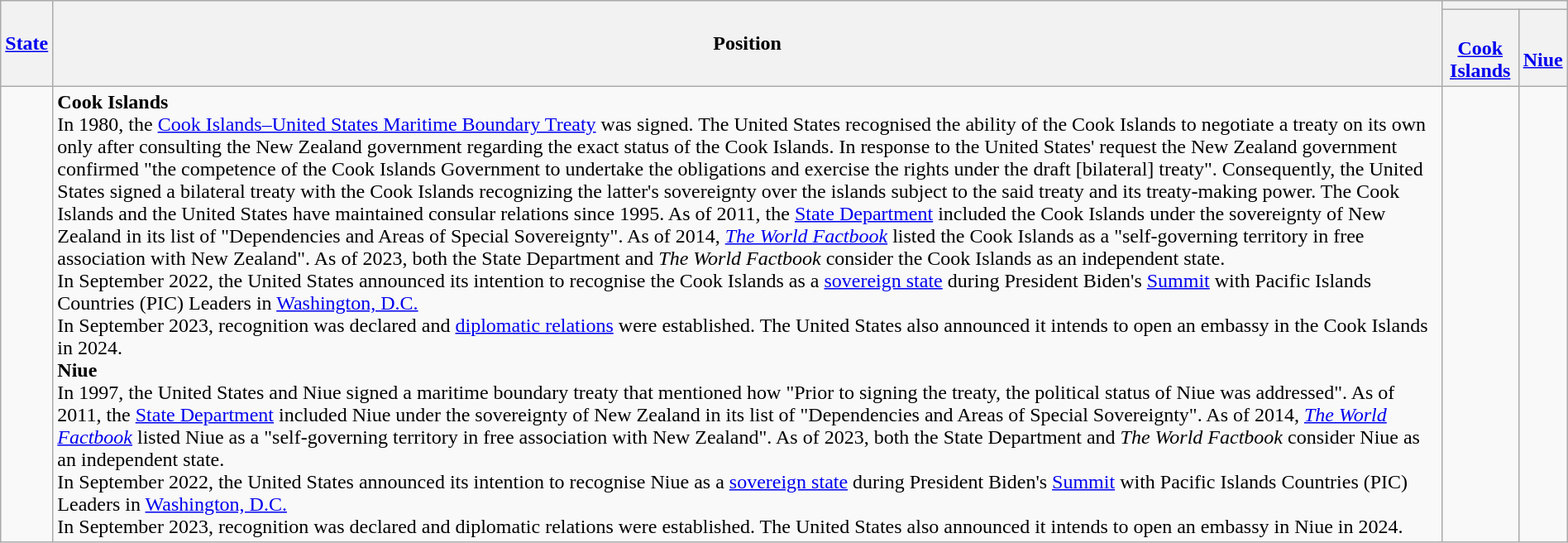<table class="wikitable" style="margin:auto; width:100%">
<tr>
<th rowspan="2"><a href='#'>State</a> </th>
<th rowspan="2">Position</th>
<th colspan="2"></th>
</tr>
<tr>
<th><br><a href='#'>Cook Islands</a></th>
<th><br><a href='#'>Niue</a></th>
</tr>
<tr>
<td></td>
<td><strong>Cook Islands</strong><br>In 1980, the <a href='#'>Cook Islands–United States Maritime Boundary Treaty</a> was signed. The United States recognised the ability of the Cook Islands to negotiate a treaty on its own only after consulting the New Zealand government regarding the exact status of the Cook Islands. In response to the United States' request the New Zealand government confirmed "the competence of the Cook Islands Government to undertake the obligations and exercise the rights under the draft [bilateral] treaty". Consequently, the United States signed a bilateral treaty with the Cook Islands recognizing the latter's sovereignty over the islands subject to the said treaty and its treaty-making power. The Cook Islands and the United States have maintained consular relations since 1995. As of 2011, the <a href='#'>State Department</a> included the Cook Islands under the sovereignty of New Zealand in its list of "Dependencies and Areas of Special Sovereignty". As of 2014, <em><a href='#'>The World Factbook</a></em> listed the Cook Islands as a "self-governing territory in free association with New Zealand". As of 2023, both the State Department and <em>The World Factbook</em> consider the Cook Islands as an independent state.<br>In September 2022, the United States announced its intention to recognise the Cook Islands as a <a href='#'>sovereign state</a> during President Biden's <a href='#'>Summit</a> with Pacific Islands Countries (PIC) Leaders in <a href='#'>Washington, D.C.</a><br>In September 2023, recognition was declared and <a href='#'>diplomatic relations</a> were established. The United States also announced it intends to open an embassy in the Cook Islands in 2024.<br><strong>Niue</strong><br>In 1997, the United States and Niue signed a maritime boundary treaty that mentioned how "Prior to signing the treaty, the political status of Niue was addressed".  As of 2011, the <a href='#'>State Department</a> included Niue under the sovereignty of New Zealand in its list of "Dependencies and Areas of Special Sovereignty". As of 2014, <em><a href='#'>The World Factbook</a></em> listed Niue as a "self-governing territory in free association with New Zealand". As of 2023, both the State Department and <em>The World Factbook</em> consider Niue as an independent state.<br>In September 2022, the United States announced its intention to recognise Niue as a <a href='#'>sovereign state</a> during President Biden's <a href='#'>Summit</a> with Pacific Islands Countries (PIC) Leaders in <a href='#'>Washington, D.C.</a><br>In September 2023, recognition was declared and diplomatic relations were established. The United States also announced it intends to open an embassy in Niue in 2024.</td>
<td></td>
<td></td>
</tr>
</table>
